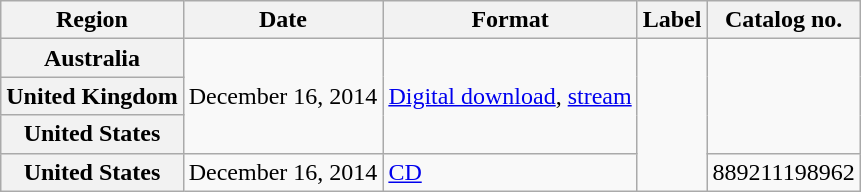<table class="wikitable plainrowheaders">
<tr>
<th>Region</th>
<th>Date</th>
<th>Format</th>
<th>Label</th>
<th>Catalog no.</th>
</tr>
<tr>
<th scope="row">Australia</th>
<td rowspan="3">December 16, 2014</td>
<td rowspan="3"><a href='#'>Digital download</a>, <a href='#'>stream</a></td>
<td rowspan="4"></td>
<td rowspan="3"></td>
</tr>
<tr>
<th scope="row">United Kingdom</th>
</tr>
<tr>
<th scope="row">United States</th>
</tr>
<tr>
<th scope="row">United States</th>
<td>December 16, 2014</td>
<td><a href='#'>CD</a></td>
<td>889211198962</td>
</tr>
</table>
